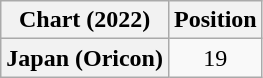<table class="wikitable plainrowheaders" style="text-align:center">
<tr>
<th scope="col">Chart (2022)</th>
<th scope="col">Position</th>
</tr>
<tr>
<th scope="row">Japan (Oricon)</th>
<td>19</td>
</tr>
</table>
